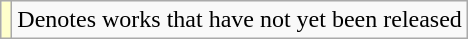<table class="wikitable">
<tr>
<td style="background:#FFFFCC;"></td>
<td>Denotes works that have not yet been released</td>
</tr>
</table>
